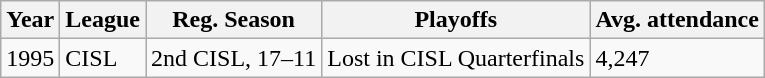<table class="wikitable">
<tr>
<th>Year</th>
<th>League</th>
<th>Reg. Season</th>
<th>Playoffs</th>
<th>Avg. attendance</th>
</tr>
<tr>
<td>1995</td>
<td>CISL</td>
<td>2nd CISL, 17–11</td>
<td>Lost in CISL Quarterfinals</td>
<td>4,247</td>
</tr>
</table>
